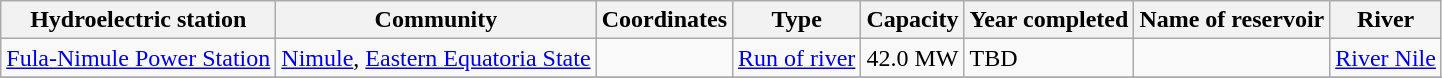<table class="wikitable">
<tr>
<th>Hydroelectric station</th>
<th>Community</th>
<th>Coordinates</th>
<th>Type</th>
<th>Capacity</th>
<th>Year completed</th>
<th>Name of reservoir</th>
<th>River</th>
</tr>
<tr>
<td><a href='#'>Fula-Nimule Power Station</a></td>
<td><a href='#'>Nimule</a>, <a href='#'>Eastern Equatoria State</a></td>
<td></td>
<td><a href='#'>Run of river</a></td>
<td>42.0 MW</td>
<td>TBD</td>
<td></td>
<td><a href='#'>River Nile</a></td>
</tr>
<tr>
</tr>
</table>
